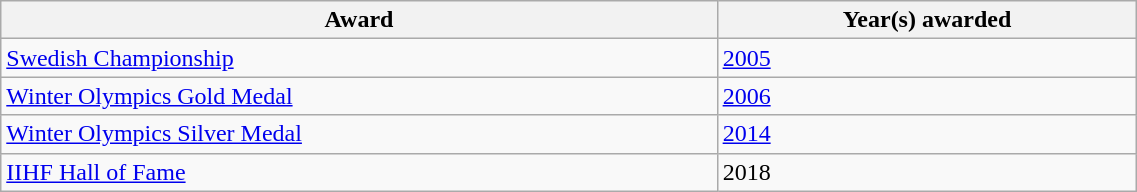<table class="wikitable" style="width:60%;">
<tr>
<th>Award</th>
<th>Year(s) awarded</th>
</tr>
<tr>
<td><a href='#'>Swedish Championship</a></td>
<td><a href='#'>2005</a></td>
</tr>
<tr>
<td><a href='#'>Winter Olympics Gold Medal</a></td>
<td><a href='#'>2006</a></td>
</tr>
<tr>
<td><a href='#'>Winter Olympics Silver Medal</a></td>
<td><a href='#'>2014</a></td>
</tr>
<tr>
<td><a href='#'>IIHF Hall of Fame</a></td>
<td>2018</td>
</tr>
</table>
